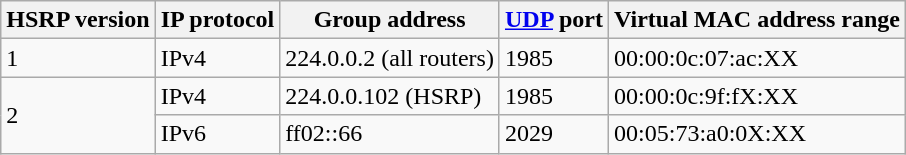<table class="wikitable">
<tr>
<th>HSRP version</th>
<th>IP protocol</th>
<th>Group address</th>
<th><a href='#'>UDP</a> port</th>
<th>Virtual MAC address range</th>
</tr>
<tr>
<td>1</td>
<td>IPv4</td>
<td>224.0.0.2 (all routers)</td>
<td>1985</td>
<td>00:00:0c:07:ac:XX</td>
</tr>
<tr>
<td rowspan=2>2</td>
<td>IPv4</td>
<td>224.0.0.102 (HSRP)</td>
<td>1985</td>
<td>00:00:0c:9f:fX:XX</td>
</tr>
<tr>
<td>IPv6</td>
<td>ff02::66</td>
<td>2029</td>
<td>00:05:73:a0:0X:XX</td>
</tr>
</table>
